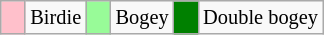<table class="wikitable" span = 50 style="font-size:85%">
<tr>
<td style="background: Pink;" width=10></td>
<td>Birdie</td>
<td style="background: PaleGreen;" width=10></td>
<td>Bogey</td>
<td style="background: Green;" width=10></td>
<td>Double bogey</td>
</tr>
</table>
